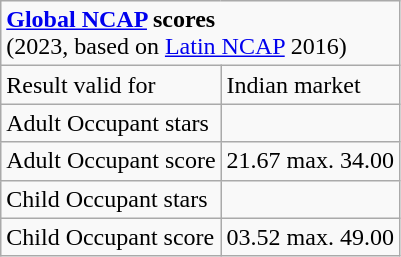<table class="wikitable">
<tr>
<td colspan="2"><strong><a href='#'>Global NCAP</a> scores</strong> <br> (2023, based on <a href='#'>Latin NCAP</a> 2016)</td>
</tr>
<tr>
<td>Result valid for</td>
<td>Indian market</td>
</tr>
<tr>
<td>Adult Occupant stars</td>
<td></td>
</tr>
<tr>
<td>Adult Occupant score</td>
<td>21.67 max. 34.00</td>
</tr>
<tr>
<td>Child Occupant stars</td>
<td></td>
</tr>
<tr>
<td>Child Occupant score</td>
<td>03.52 max. 49.00</td>
</tr>
</table>
